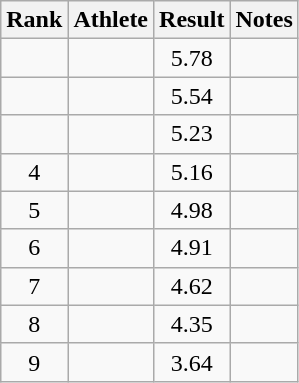<table class="wikitable">
<tr>
<th>Rank</th>
<th>Athlete</th>
<th>Result</th>
<th>Notes</th>
</tr>
<tr align=center>
<td></td>
<td align=left></td>
<td>5.78</td>
<td></td>
</tr>
<tr align=center>
<td></td>
<td align=left></td>
<td>5.54</td>
<td></td>
</tr>
<tr align=center>
<td></td>
<td align=left></td>
<td>5.23</td>
<td></td>
</tr>
<tr align=center>
<td>4</td>
<td align=left></td>
<td>5.16</td>
<td></td>
</tr>
<tr align=center>
<td>5</td>
<td align=left></td>
<td>4.98</td>
<td></td>
</tr>
<tr align=center>
<td>6</td>
<td align=left></td>
<td>4.91</td>
<td></td>
</tr>
<tr align=center>
<td>7</td>
<td align=left></td>
<td>4.62</td>
<td></td>
</tr>
<tr align=center>
<td>8</td>
<td align=left></td>
<td>4.35</td>
<td></td>
</tr>
<tr align=center>
<td>9</td>
<td align=left></td>
<td>3.64</td>
<td></td>
</tr>
</table>
